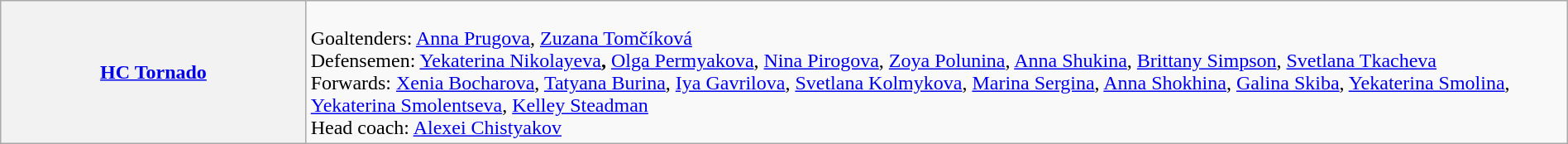<table class="wikitable" width="100%">
<tr align="left">
<th width="19.5%"><strong> <a href='#'>HC Tornado</a></strong></th>
<td><br>Goaltenders: <a href='#'>Anna Prugova</a>, <a href='#'>Zuzana Tomčíková</a><br>Defensemen: <a href='#'>Yekaterina Nikolayeva</a><strong>,</strong> <a href='#'>Olga Permyakova</a>, <a href='#'>Nina Pirogova</a>, <a href='#'>Zoya Polunina</a>, <a href='#'>Anna Shukina</a>, <a href='#'>Brittany Simpson</a>, <a href='#'>Svetlana Tkacheva</a><br>Forwards: <a href='#'>Xenia Bocharova</a>, <a href='#'>Tatyana Burina</a>, <a href='#'>Iya Gavrilova</a>, <a href='#'>Svetlana Kolmykova</a>, <a href='#'>Marina Sergina</a>, <a href='#'>Anna Shokhina</a>, <a href='#'>Galina Skiba</a>, <a href='#'>Yekaterina Smolina</a>, <a href='#'>Yekaterina Smolentseva</a>, <a href='#'>Kelley Steadman</a><br><div>
Head coach:  <a href='#'>Alexei Chistyakov</a>
</div></td>
</tr>
</table>
